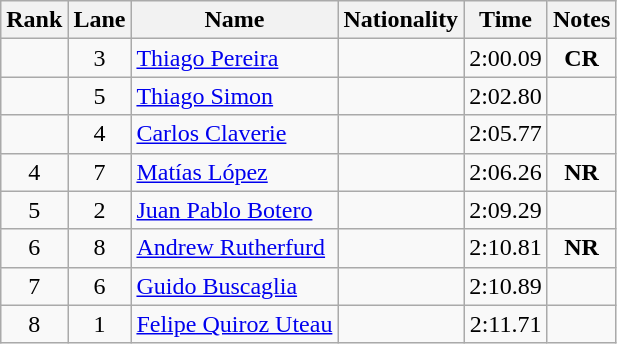<table class="wikitable sortable" style="text-align:center">
<tr>
<th>Rank</th>
<th>Lane</th>
<th>Name</th>
<th>Nationality</th>
<th>Time</th>
<th>Notes</th>
</tr>
<tr>
<td></td>
<td>3</td>
<td align=left><a href='#'>Thiago Pereira</a></td>
<td align=left></td>
<td>2:00.09</td>
<td><strong>CR</strong></td>
</tr>
<tr>
<td></td>
<td>5</td>
<td align=left><a href='#'>Thiago Simon</a></td>
<td align=left></td>
<td>2:02.80</td>
<td></td>
</tr>
<tr>
<td></td>
<td>4</td>
<td align=left><a href='#'>Carlos Claverie</a></td>
<td align=left></td>
<td>2:05.77</td>
<td></td>
</tr>
<tr>
<td>4</td>
<td>7</td>
<td align=left><a href='#'>Matías López</a></td>
<td align=left></td>
<td>2:06.26</td>
<td><strong>NR</strong></td>
</tr>
<tr>
<td>5</td>
<td>2</td>
<td align=left><a href='#'>Juan Pablo Botero</a></td>
<td align=left></td>
<td>2:09.29</td>
<td></td>
</tr>
<tr>
<td>6</td>
<td>8</td>
<td align=left><a href='#'>Andrew Rutherfurd</a></td>
<td align=left></td>
<td>2:10.81</td>
<td><strong>NR</strong></td>
</tr>
<tr>
<td>7</td>
<td>6</td>
<td align=left><a href='#'>Guido Buscaglia</a></td>
<td align=left></td>
<td>2:10.89</td>
<td></td>
</tr>
<tr>
<td>8</td>
<td>1</td>
<td align=left><a href='#'>Felipe Quiroz Uteau</a></td>
<td align=left></td>
<td>2:11.71</td>
<td></td>
</tr>
</table>
